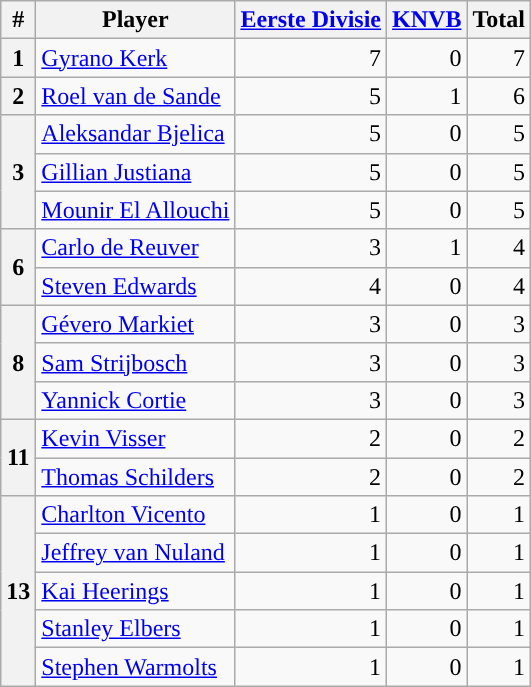<table class="wikitable" style="text-align:right;">
<tr>
<th>#</th>
<th>Player</th>
<th><a href='#'>Eerste Divisie</a></th>
<th><a href='#'>KNVB</a></th>
<th>Total</th>
</tr>
<tr>
<th align=center>1</th>
<td align=left> <a href='#'>Gyrano Kerk</a></td>
<td>7</td>
<td>0</td>
<td>7</td>
</tr>
<tr>
<th align=center>2</th>
<td align=left> <a href='#'>Roel van de Sande</a></td>
<td>5</td>
<td>1</td>
<td>6</td>
</tr>
<tr>
<th rowspan=3 align=center>3</th>
<td align=left> <a href='#'>Aleksandar Bjelica</a></td>
<td>5</td>
<td>0</td>
<td>5</td>
</tr>
<tr>
<td align=left> <a href='#'>Gillian Justiana</a></td>
<td>5</td>
<td>0</td>
<td>5</td>
</tr>
<tr>
<td align=left> <a href='#'>Mounir El Allouchi</a></td>
<td>5</td>
<td>0</td>
<td>5</td>
</tr>
<tr>
<th rowspan=2 align=center>6</th>
<td align=left> <a href='#'>Carlo de Reuver</a></td>
<td>3</td>
<td>1</td>
<td>4</td>
</tr>
<tr>
<td align=left> <a href='#'>Steven Edwards</a></td>
<td>4</td>
<td>0</td>
<td>4</td>
</tr>
<tr>
<th rowspan=3 align=center>8</th>
<td align=left> <a href='#'>Gévero Markiet</a></td>
<td>3</td>
<td>0</td>
<td>3</td>
</tr>
<tr>
<td align=left> <a href='#'>Sam Strijbosch</a></td>
<td>3</td>
<td>0</td>
<td>3</td>
</tr>
<tr>
<td align=left> <a href='#'>Yannick Cortie</a></td>
<td>3</td>
<td>0</td>
<td>3</td>
</tr>
<tr>
<th rowspan=2 align=center>11</th>
<td align=left> <a href='#'>Kevin Visser</a></td>
<td>2</td>
<td>0</td>
<td>2</td>
</tr>
<tr>
<td align=left> <a href='#'>Thomas Schilders</a></td>
<td>2</td>
<td>0</td>
<td>2</td>
</tr>
<tr>
<th rowspan=5 align=center>13</th>
<td align=left> <a href='#'>Charlton Vicento</a></td>
<td>1</td>
<td>0</td>
<td>1</td>
</tr>
<tr>
<td align=left> <a href='#'>Jeffrey van Nuland</a></td>
<td>1</td>
<td>0</td>
<td>1</td>
</tr>
<tr>
<td align=left> <a href='#'>Kai Heerings</a></td>
<td>1</td>
<td>0</td>
<td>1</td>
</tr>
<tr>
<td align=left> <a href='#'>Stanley Elbers</a></td>
<td>1</td>
<td>0</td>
<td>1</td>
</tr>
<tr>
<td align=left> <a href='#'>Stephen Warmolts</a></td>
<td>1</td>
<td>0</td>
<td>1</td>
</tr>
</table>
